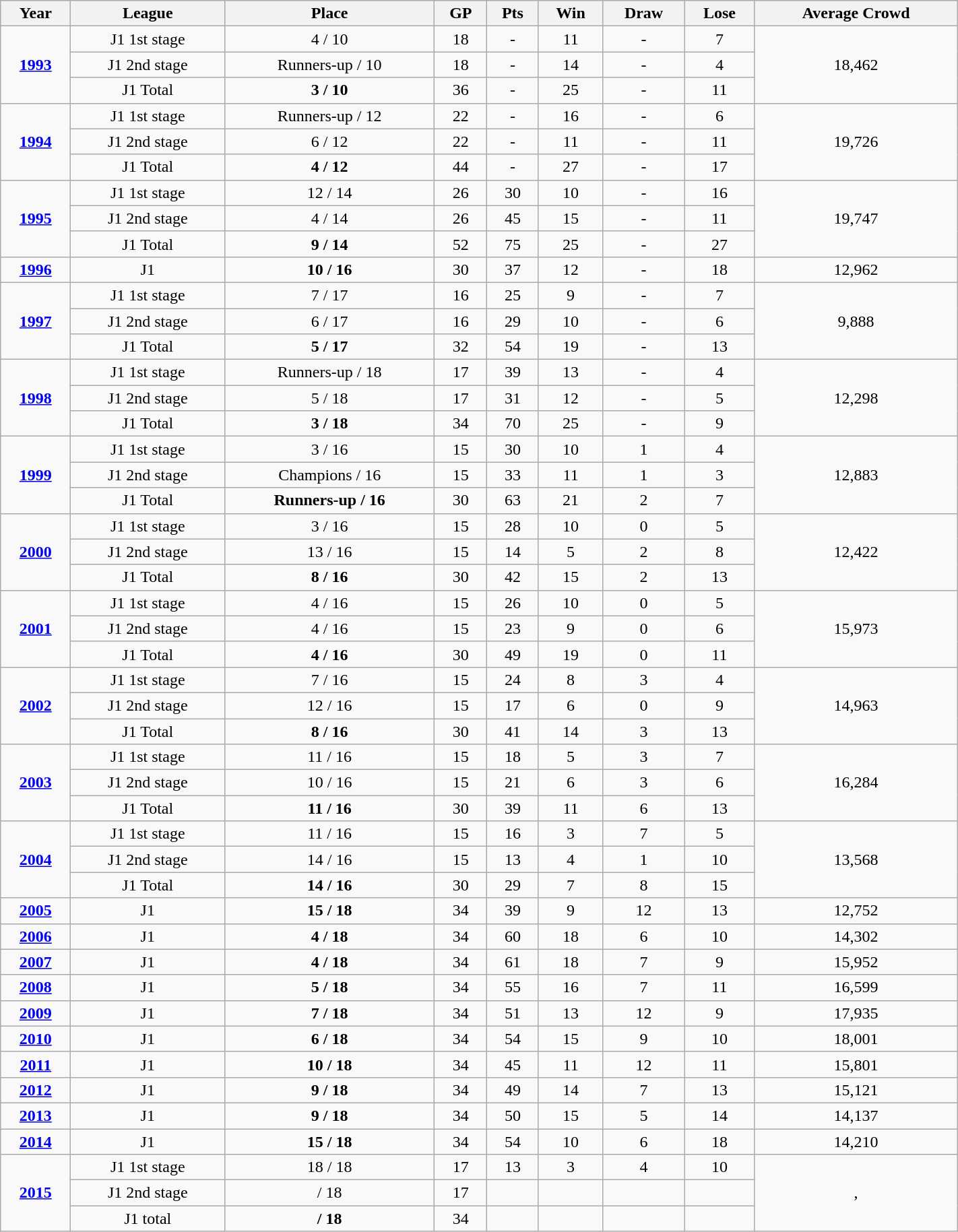<table class="wikitable sortable" style="width:75%; align:center; text-align:center">
<tr>
<th>Year</th>
<th>League</th>
<th>Place</th>
<th>GP</th>
<th>Pts</th>
<th>Win</th>
<th>Draw</th>
<th>Lose</th>
<th>Average Crowd</th>
</tr>
<tr>
<td rowspan="3"><strong><a href='#'>1993</a></strong></td>
<td>J1 1st stage</td>
<td>4 / 10</td>
<td>18</td>
<td>-</td>
<td>11</td>
<td>-</td>
<td>7</td>
<td rowspan="3">18,462</td>
</tr>
<tr>
<td>J1 2nd stage</td>
<td>Runners-up / 10</td>
<td>18</td>
<td>-</td>
<td>14</td>
<td>-</td>
<td>4</td>
</tr>
<tr>
<td>J1 Total</td>
<td><strong>3 / 10</strong></td>
<td>36</td>
<td>-</td>
<td>25</td>
<td>-</td>
<td>11</td>
</tr>
<tr>
<td rowspan="3"><strong><a href='#'>1994</a></strong></td>
<td>J1 1st stage</td>
<td>Runners-up / 12</td>
<td>22</td>
<td>-</td>
<td>16</td>
<td>-</td>
<td>6</td>
<td rowspan="3">19,726</td>
</tr>
<tr>
<td>J1 2nd stage</td>
<td>6 / 12</td>
<td>22</td>
<td>-</td>
<td>11</td>
<td>-</td>
<td>11</td>
</tr>
<tr>
<td>J1 Total</td>
<td><strong>4 / 12</strong></td>
<td>44</td>
<td>-</td>
<td>27</td>
<td>-</td>
<td>17</td>
</tr>
<tr>
<td rowspan="3"><strong><a href='#'>1995</a></strong></td>
<td>J1 1st stage</td>
<td>12 / 14</td>
<td>26</td>
<td>30</td>
<td>10</td>
<td>-</td>
<td>16</td>
<td rowspan="3">19,747</td>
</tr>
<tr>
<td>J1 2nd stage</td>
<td>4 / 14</td>
<td>26</td>
<td>45</td>
<td>15</td>
<td>-</td>
<td>11</td>
</tr>
<tr>
<td>J1 Total</td>
<td><strong>9 / 14</strong></td>
<td>52</td>
<td>75</td>
<td>25</td>
<td>-</td>
<td>27</td>
</tr>
<tr>
<td><strong><a href='#'>1996</a></strong></td>
<td>J1</td>
<td><strong>10 / 16</strong></td>
<td>30</td>
<td>37</td>
<td>12</td>
<td>-</td>
<td>18</td>
<td>12,962</td>
</tr>
<tr>
<td rowspan="3"><strong><a href='#'>1997</a></strong></td>
<td>J1 1st stage</td>
<td>7 / 17</td>
<td>16</td>
<td>25</td>
<td>9</td>
<td>-</td>
<td>7</td>
<td rowspan="3">9,888</td>
</tr>
<tr>
<td>J1 2nd stage</td>
<td>6 / 17</td>
<td>16</td>
<td>29</td>
<td>10</td>
<td>-</td>
<td>6</td>
</tr>
<tr>
<td>J1 Total</td>
<td><strong>5 / 17</strong></td>
<td>32</td>
<td>54</td>
<td>19</td>
<td>-</td>
<td>13</td>
</tr>
<tr>
<td rowspan="3"><strong><a href='#'>1998</a></strong></td>
<td>J1 1st stage</td>
<td>Runners-up / 18</td>
<td>17</td>
<td>39</td>
<td>13</td>
<td>-</td>
<td>4</td>
<td rowspan="3">12,298</td>
</tr>
<tr>
<td>J1 2nd stage</td>
<td>5 / 18</td>
<td>17</td>
<td>31</td>
<td>12</td>
<td>-</td>
<td>5</td>
</tr>
<tr>
<td>J1 Total</td>
<td><strong>3 / 18</strong></td>
<td>34</td>
<td>70</td>
<td>25</td>
<td>-</td>
<td>9</td>
</tr>
<tr>
<td rowspan="3"><strong><a href='#'>1999</a></strong></td>
<td>J1 1st stage</td>
<td>3 / 16</td>
<td>15</td>
<td>30</td>
<td>10</td>
<td>1</td>
<td>4</td>
<td rowspan="3">12,883</td>
</tr>
<tr>
<td>J1 2nd stage</td>
<td>Champions / 16</td>
<td>15</td>
<td>33</td>
<td>11</td>
<td>1</td>
<td>3</td>
</tr>
<tr>
<td>J1 Total</td>
<td><strong>Runners-up / 16</strong></td>
<td>30</td>
<td>63</td>
<td>21</td>
<td>2</td>
<td>7</td>
</tr>
<tr>
<td rowspan="3"><strong><a href='#'>2000</a></strong></td>
<td>J1 1st stage</td>
<td>3 / 16</td>
<td>15</td>
<td>28</td>
<td>10</td>
<td>0</td>
<td>5</td>
<td rowspan="3">12,422</td>
</tr>
<tr>
<td>J1 2nd stage</td>
<td>13 / 16</td>
<td>15</td>
<td>14</td>
<td>5</td>
<td>2</td>
<td>8</td>
</tr>
<tr>
<td>J1 Total</td>
<td><strong>8 / 16</strong></td>
<td>30</td>
<td>42</td>
<td>15</td>
<td>2</td>
<td>13</td>
</tr>
<tr>
<td rowspan="3"><strong><a href='#'>2001</a></strong></td>
<td>J1 1st stage</td>
<td>4 / 16</td>
<td>15</td>
<td>26</td>
<td>10</td>
<td>0</td>
<td>5</td>
<td rowspan="3">15,973</td>
</tr>
<tr>
<td>J1 2nd stage</td>
<td>4 / 16</td>
<td>15</td>
<td>23</td>
<td>9</td>
<td>0</td>
<td>6</td>
</tr>
<tr>
<td>J1 Total</td>
<td><strong>4 / 16</strong></td>
<td>30</td>
<td>49</td>
<td>19</td>
<td>0</td>
<td>11</td>
</tr>
<tr>
<td rowspan="3"><strong><a href='#'>2002</a></strong></td>
<td>J1 1st stage</td>
<td>7 / 16</td>
<td>15</td>
<td>24</td>
<td>8</td>
<td>3</td>
<td>4</td>
<td rowspan="3">14,963</td>
</tr>
<tr>
<td>J1 2nd stage</td>
<td>12 / 16</td>
<td>15</td>
<td>17</td>
<td>6</td>
<td>0</td>
<td>9</td>
</tr>
<tr>
<td>J1 Total</td>
<td><strong>8 / 16</strong></td>
<td>30</td>
<td>41</td>
<td>14</td>
<td>3</td>
<td>13</td>
</tr>
<tr>
<td rowspan="3"><strong><a href='#'>2003</a></strong></td>
<td>J1 1st stage</td>
<td>11 / 16</td>
<td>15</td>
<td>18</td>
<td>5</td>
<td>3</td>
<td>7</td>
<td rowspan="3">16,284</td>
</tr>
<tr>
<td>J1 2nd stage</td>
<td>10 / 16</td>
<td>15</td>
<td>21</td>
<td>6</td>
<td>3</td>
<td>6</td>
</tr>
<tr>
<td>J1 Total</td>
<td><strong>11 / 16</strong></td>
<td>30</td>
<td>39</td>
<td>11</td>
<td>6</td>
<td>13</td>
</tr>
<tr>
<td rowspan="3"><strong><a href='#'>2004</a></strong></td>
<td>J1 1st stage</td>
<td>11 / 16</td>
<td>15</td>
<td>16</td>
<td>3</td>
<td>7</td>
<td>5</td>
<td rowspan="3">13,568</td>
</tr>
<tr>
<td>J1 2nd stage</td>
<td>14 / 16</td>
<td>15</td>
<td>13</td>
<td>4</td>
<td>1</td>
<td>10</td>
</tr>
<tr>
<td>J1 Total</td>
<td><strong>14 / 16</strong></td>
<td>30</td>
<td>29</td>
<td>7</td>
<td>8</td>
<td>15</td>
</tr>
<tr>
<td><strong><a href='#'>2005</a></strong></td>
<td>J1</td>
<td><strong>15 / 18</strong></td>
<td>34</td>
<td>39</td>
<td>9</td>
<td>12</td>
<td>13</td>
<td>12,752</td>
</tr>
<tr>
<td><strong><a href='#'>2006</a></strong></td>
<td>J1</td>
<td><strong>4 / 18</strong></td>
<td>34</td>
<td>60</td>
<td>18</td>
<td>6</td>
<td>10</td>
<td>14,302</td>
</tr>
<tr>
<td><strong><a href='#'>2007</a></strong></td>
<td>J1</td>
<td><strong>4 / 18</strong></td>
<td>34</td>
<td>61</td>
<td>18</td>
<td>7</td>
<td>9</td>
<td>15,952</td>
</tr>
<tr>
<td><strong><a href='#'>2008</a></strong></td>
<td>J1</td>
<td><strong>5 / 18</strong></td>
<td>34</td>
<td>55</td>
<td>16</td>
<td>7</td>
<td>11</td>
<td>16,599</td>
</tr>
<tr>
<td><strong><a href='#'>2009</a></strong></td>
<td>J1</td>
<td><strong>7 / 18</strong></td>
<td>34</td>
<td>51</td>
<td>13</td>
<td>12</td>
<td>9</td>
<td>17,935</td>
</tr>
<tr>
<td><strong><a href='#'>2010</a></strong></td>
<td>J1</td>
<td><strong>6 / 18</strong></td>
<td>34</td>
<td>54</td>
<td>15</td>
<td>9</td>
<td>10</td>
<td>18,001</td>
</tr>
<tr>
<td><strong><a href='#'>2011</a></strong></td>
<td>J1</td>
<td><strong>10 / 18</strong></td>
<td>34</td>
<td>45</td>
<td>11</td>
<td>12</td>
<td>11</td>
<td>15,801</td>
</tr>
<tr>
<td><strong><a href='#'>2012</a></strong></td>
<td>J1</td>
<td><strong>9 / 18</strong></td>
<td>34</td>
<td>49</td>
<td>14</td>
<td>7</td>
<td>13</td>
<td>15,121</td>
</tr>
<tr>
<td><strong><a href='#'>2013</a></strong></td>
<td>J1</td>
<td><strong>9 / 18</strong></td>
<td>34</td>
<td>50</td>
<td>15</td>
<td>5</td>
<td>14</td>
<td>14,137</td>
</tr>
<tr>
<td><strong><a href='#'>2014</a></strong></td>
<td>J1</td>
<td><strong>15 / 18</strong></td>
<td>34</td>
<td>54</td>
<td>10</td>
<td>6</td>
<td>18</td>
<td>14,210</td>
</tr>
<tr>
<td rowspan="3"><strong><a href='#'>2015</a></strong></td>
<td>J1 1st stage</td>
<td>18 / 18</td>
<td>17</td>
<td>13</td>
<td>3</td>
<td>4</td>
<td>10</td>
<td rowspan="3">,</td>
</tr>
<tr>
<td>J1 2nd stage</td>
<td>/ 18</td>
<td>17</td>
<td></td>
<td></td>
<td></td>
<td></td>
</tr>
<tr>
<td>J1 total</td>
<td><strong> / 18</strong></td>
<td>34</td>
<td></td>
<td></td>
<td></td>
<td></td>
</tr>
</table>
